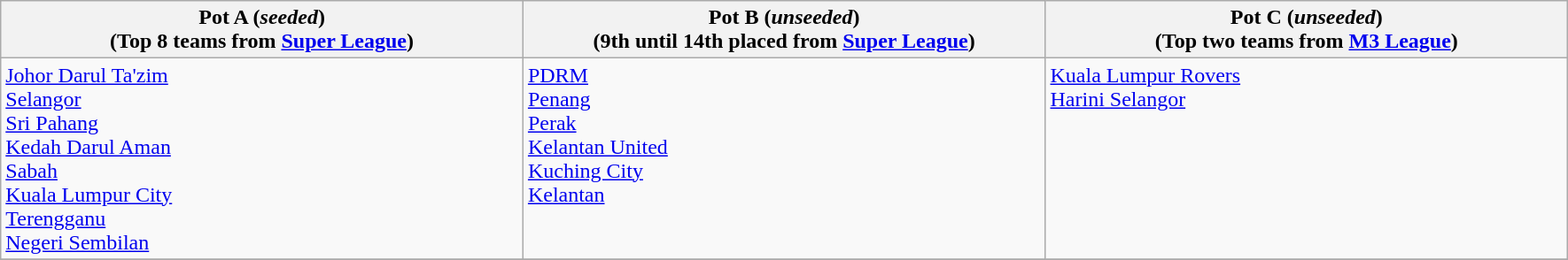<table class=wikitable>
<tr>
<th width="25%">Pot A (<em>seeded</em>) <br> (Top 8 teams from <a href='#'>Super League</a>)</th>
<th width="25%">Pot B (<em>unseeded</em>) <br> (9th until 14th placed from <a href='#'>Super League</a>)</th>
<th width="25%">Pot C (<em>unseeded</em>)<br> (Top two teams from <a href='#'>M3 League</a>)</th>
</tr>
<tr valign=top>
<td rowspan=1><a href='#'>Johor Darul Ta'zim</a><br><a href='#'>Selangor</a><br><a href='#'>Sri Pahang</a><br><a href='#'>Kedah Darul Aman</a><br><a href='#'>Sabah</a><br><a href='#'>Kuala Lumpur City</a><br><a href='#'>Terengganu</a><br><a href='#'>Negeri Sembilan</a></td>
<td rowspan=1><a href='#'>PDRM</a><br><a href='#'>Penang</a><br><a href='#'>Perak</a><br><a href='#'>Kelantan United</a><br><a href='#'>Kuching City</a><br><a href='#'>Kelantan</a></td>
<td rowspan=1><a href='#'>Kuala Lumpur Rovers</a><br><a href='#'>Harini Selangor</a></td>
</tr>
<tr>
</tr>
</table>
